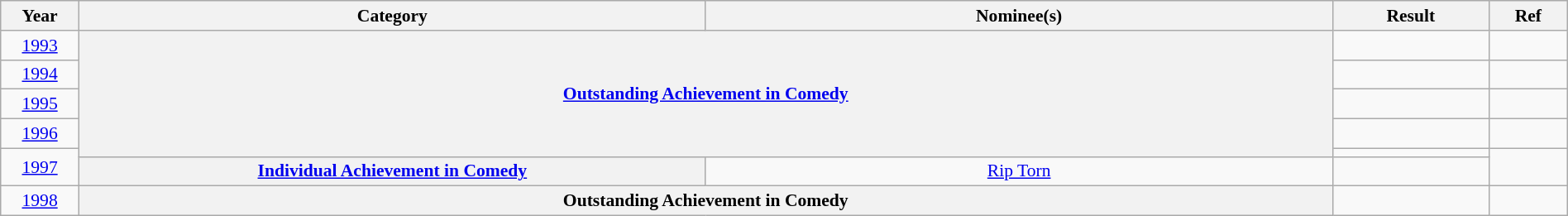<table class="wikitable plainrowheaders" style="font-size: 90%; text-align:center" width=100%>
<tr>
<th scope="col" width="5%">Year</th>
<th scope="col" width="40%">Category</th>
<th scope="col" width="40%">Nominee(s)</th>
<th scope="col" width="10%">Result</th>
<th scope="col" width="5%">Ref</th>
</tr>
<tr>
<td><a href='#'>1993</a></td>
<th scope="row" style="text-align:center" rowspan="5" colspan="2"><a href='#'>Outstanding Achievement in Comedy</a></th>
<td></td>
<td></td>
</tr>
<tr>
<td><a href='#'>1994</a></td>
<td></td>
<td></td>
</tr>
<tr>
<td><a href='#'>1995</a></td>
<td></td>
<td></td>
</tr>
<tr>
<td><a href='#'>1996</a></td>
<td></td>
<td></td>
</tr>
<tr>
<td rowspan="2"><a href='#'>1997</a></td>
<td></td>
<td rowspan="2"></td>
</tr>
<tr>
<th scope="row" style="text-align:center"><a href='#'>Individual Achievement in Comedy</a></th>
<td><a href='#'>Rip Torn</a></td>
<td></td>
</tr>
<tr>
<td><a href='#'>1998</a></td>
<th scope="row" style="text-align:center" colspan="2">Outstanding Achievement in Comedy</th>
<td></td>
<td></td>
</tr>
</table>
